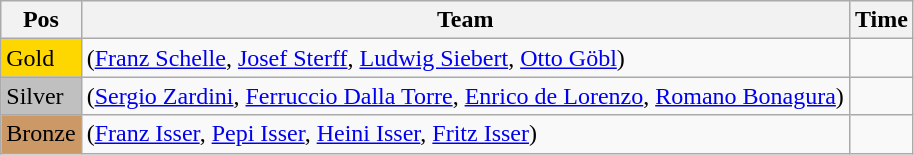<table class="wikitable">
<tr>
<th>Pos</th>
<th>Team</th>
<th>Time</th>
</tr>
<tr>
<td style="background:gold">Gold</td>
<td> (<a href='#'>Franz Schelle</a>, <a href='#'>Josef Sterff</a>, <a href='#'>Ludwig Siebert</a>, <a href='#'>Otto Göbl</a>)</td>
<td></td>
</tr>
<tr>
<td style="background:silver">Silver</td>
<td> (<a href='#'>Sergio Zardini</a>, <a href='#'>Ferruccio Dalla Torre</a>, <a href='#'>Enrico de Lorenzo</a>, <a href='#'>Romano Bonagura</a>)</td>
<td></td>
</tr>
<tr>
<td style="background:#cc9966">Bronze</td>
<td> (<a href='#'>Franz Isser</a>, <a href='#'>Pepi Isser</a>, <a href='#'>Heini Isser</a>, <a href='#'>Fritz Isser</a>)</td>
<td></td>
</tr>
</table>
